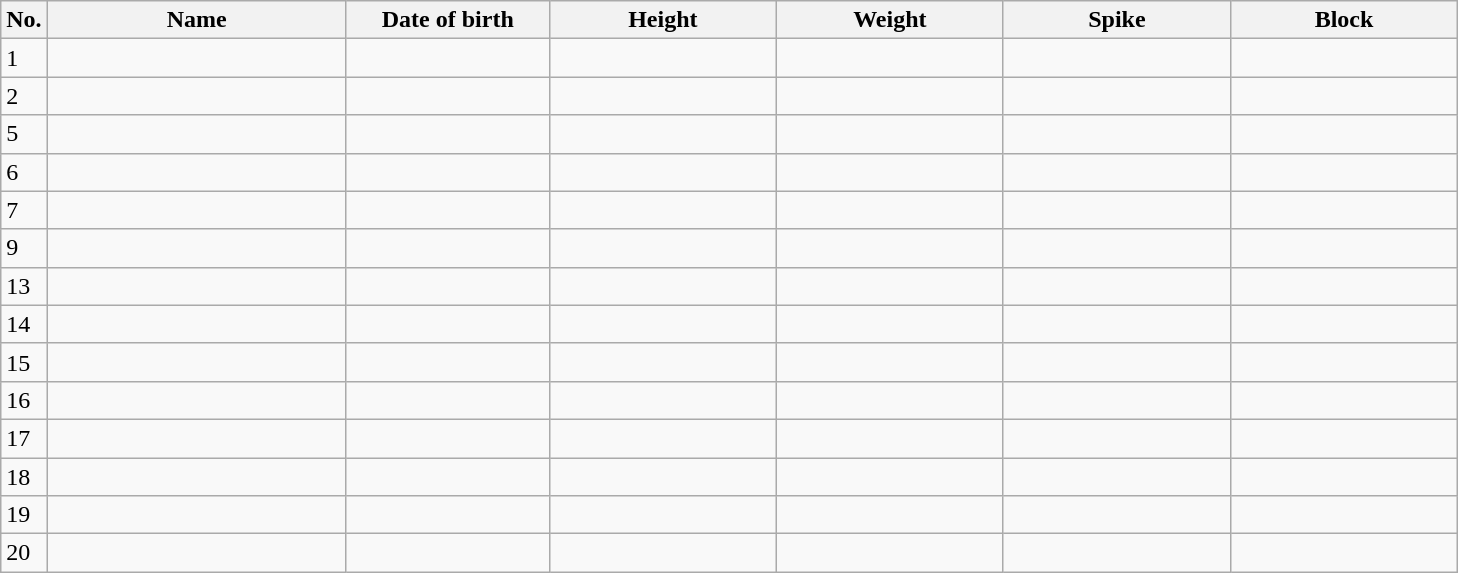<table class=wikitable sortable style=font-size:100%; text-align:center;>
<tr>
<th>No.</th>
<th style=width:12em>Name</th>
<th style=width:8em>Date of birth</th>
<th style=width:9em>Height</th>
<th style=width:9em>Weight</th>
<th style=width:9em>Spike</th>
<th style=width:9em>Block</th>
</tr>
<tr>
<td>1</td>
<td align=left></td>
<td align=right></td>
<td></td>
<td></td>
<td></td>
<td></td>
</tr>
<tr>
<td>2</td>
<td align=left></td>
<td align=right></td>
<td></td>
<td></td>
<td></td>
<td></td>
</tr>
<tr>
<td>5</td>
<td align=left></td>
<td align=right></td>
<td></td>
<td></td>
<td></td>
<td></td>
</tr>
<tr>
<td>6</td>
<td align=left></td>
<td align=right></td>
<td></td>
<td></td>
<td></td>
<td></td>
</tr>
<tr>
<td>7</td>
<td align=left></td>
<td align=right></td>
<td></td>
<td></td>
<td></td>
<td></td>
</tr>
<tr>
<td>9</td>
<td align=left></td>
<td align=right></td>
<td></td>
<td></td>
<td></td>
<td></td>
</tr>
<tr>
<td>13</td>
<td align=left></td>
<td align=right></td>
<td></td>
<td></td>
<td></td>
<td></td>
</tr>
<tr>
<td>14</td>
<td align=left></td>
<td align=right></td>
<td></td>
<td></td>
<td></td>
<td></td>
</tr>
<tr>
<td>15</td>
<td align=left></td>
<td align=right></td>
<td></td>
<td></td>
<td></td>
<td></td>
</tr>
<tr>
<td>16</td>
<td align=left></td>
<td align=right></td>
<td></td>
<td></td>
<td></td>
<td></td>
</tr>
<tr>
<td>17</td>
<td align=left></td>
<td align=right></td>
<td></td>
<td></td>
<td></td>
<td></td>
</tr>
<tr>
<td>18</td>
<td align=left></td>
<td align=right></td>
<td></td>
<td></td>
<td></td>
<td></td>
</tr>
<tr>
<td>19</td>
<td align=left></td>
<td align=right></td>
<td></td>
<td></td>
<td></td>
<td></td>
</tr>
<tr>
<td>20</td>
<td align=left></td>
<td align=right></td>
<td></td>
<td></td>
<td></td>
<td></td>
</tr>
</table>
